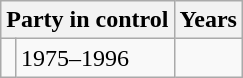<table class="wikitable">
<tr>
<th colspan="2">Party in control</th>
<th>Years</th>
</tr>
<tr>
<td></td>
<td>1975–1996</td>
</tr>
</table>
